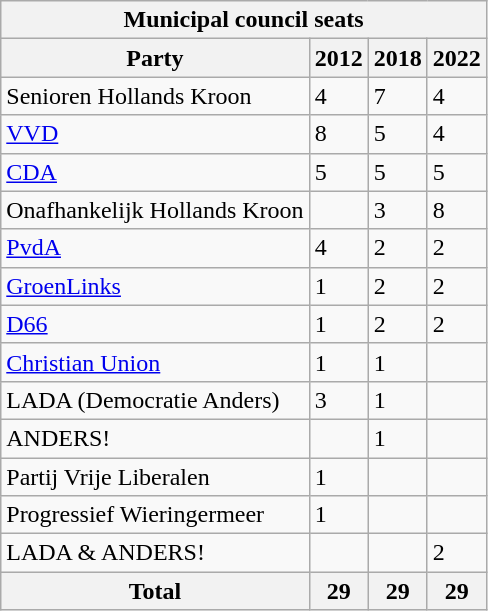<table class="wikitable">
<tr>
<th colspan="4">Municipal council seats</th>
</tr>
<tr>
<th>Party</th>
<th>2012</th>
<th>2018 </th>
<th>2022 </th>
</tr>
<tr>
<td>Senioren Hollands Kroon</td>
<td>4</td>
<td>7</td>
<td>4</td>
</tr>
<tr>
<td><a href='#'>VVD</a></td>
<td>8</td>
<td>5</td>
<td>4</td>
</tr>
<tr>
<td><a href='#'>CDA</a></td>
<td>5</td>
<td>5</td>
<td>5</td>
</tr>
<tr>
<td>Onafhankelijk Hollands Kroon</td>
<td></td>
<td>3</td>
<td>8</td>
</tr>
<tr>
<td><a href='#'>PvdA</a></td>
<td>4</td>
<td>2</td>
<td>2</td>
</tr>
<tr>
<td><a href='#'>GroenLinks</a></td>
<td>1</td>
<td>2</td>
<td>2</td>
</tr>
<tr>
<td><a href='#'>D66</a></td>
<td>1</td>
<td>2</td>
<td>2</td>
</tr>
<tr>
<td><a href='#'>Christian Union</a></td>
<td>1</td>
<td>1</td>
<td></td>
</tr>
<tr>
<td>LADA (Democratie Anders)</td>
<td>3</td>
<td>1</td>
<td></td>
</tr>
<tr>
<td>ANDERS!</td>
<td></td>
<td>1</td>
<td></td>
</tr>
<tr>
<td>Partij Vrije Liberalen</td>
<td>1</td>
<td></td>
<td></td>
</tr>
<tr>
<td>Progressief Wieringermeer</td>
<td>1</td>
<td></td>
<td></td>
</tr>
<tr>
<td>LADA & ANDERS!</td>
<td></td>
<td></td>
<td>2</td>
</tr>
<tr>
<th>Total</th>
<th>29</th>
<th>29</th>
<th>29</th>
</tr>
</table>
